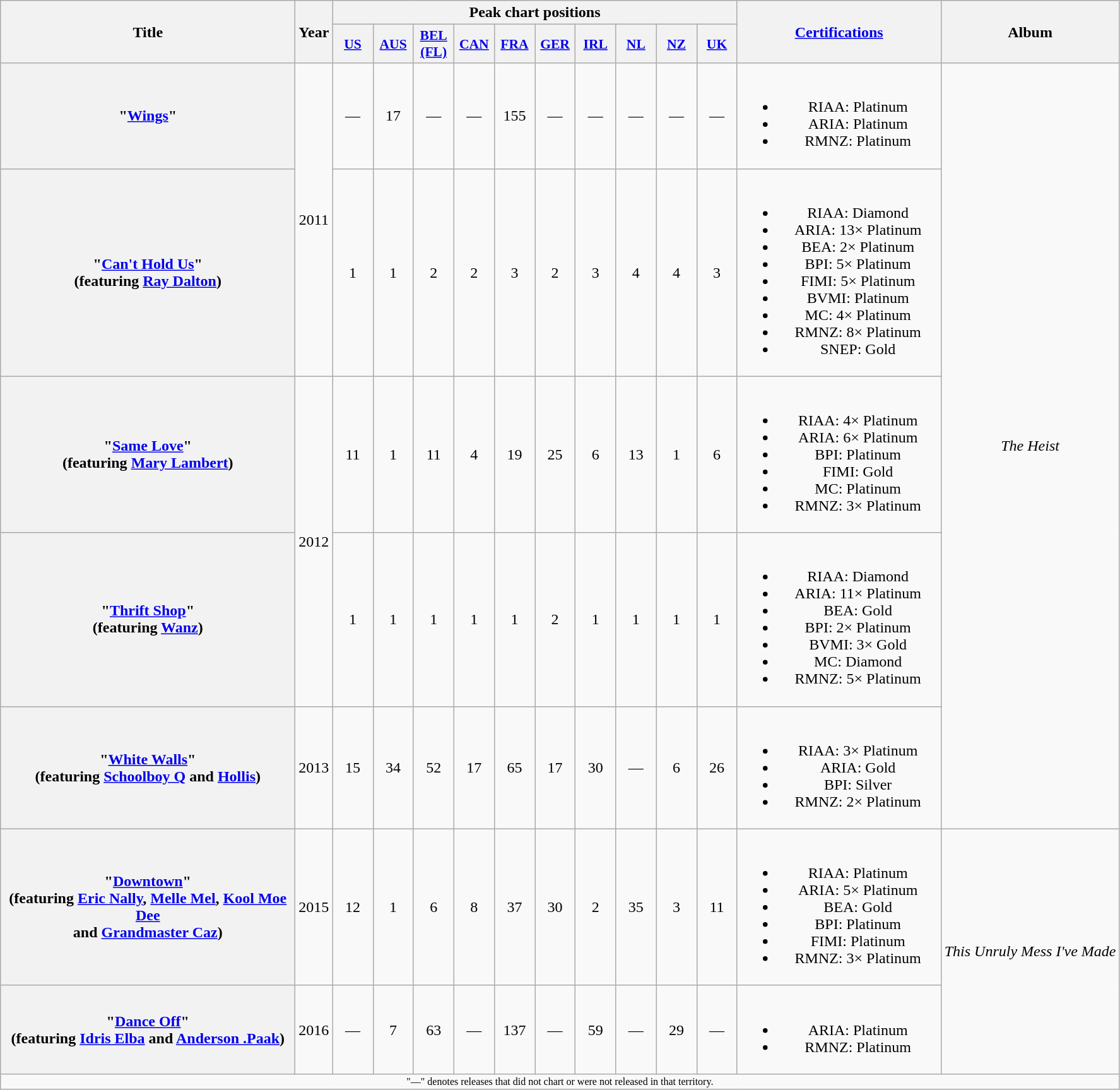<table class="wikitable plainrowheaders" style="text-align:center;">
<tr>
<th scope="col" rowspan="2" style="width:19em;">Title</th>
<th scope="col" rowspan="2">Year</th>
<th scope="col" colspan="10">Peak chart positions</th>
<th scope="col" rowspan="2" style="width:13em;"><a href='#'>Certifications</a></th>
<th scope="col" rowspan="2">Album</th>
</tr>
<tr>
<th scope="col" style="width:2.5em;font-size:90%;"><a href='#'>US</a><br></th>
<th scope="col" style="width:2.5em;font-size:90%;"><a href='#'>AUS</a><br></th>
<th scope="col" style="width:2.5em;font-size:90%;"><a href='#'>BEL<br>(FL)</a><br></th>
<th scope="col" style="width:2.5em;font-size:90%;"><a href='#'>CAN</a><br></th>
<th scope="col" style="width:2.5em;font-size:90%;"><a href='#'>FRA</a><br></th>
<th scope="col" style="width:2.5em;font-size:90%;"><a href='#'>GER</a><br></th>
<th scope="col" style="width:2.5em;font-size:90%;"><a href='#'>IRL</a><br></th>
<th scope="col" style="width:2.5em;font-size:90%;"><a href='#'>NL</a><br></th>
<th scope="col" style="width:2.5em;font-size:90%;"><a href='#'>NZ</a><br></th>
<th scope="col" style="width:2.5em;font-size:90%;"><a href='#'>UK</a><br></th>
</tr>
<tr>
<th scope="row">"<a href='#'>Wings</a>"</th>
<td rowspan="2">2011</td>
<td>—</td>
<td>17</td>
<td>—</td>
<td>—</td>
<td>155</td>
<td>—</td>
<td>—</td>
<td>—</td>
<td>—</td>
<td>—</td>
<td><br><ul><li>RIAA: Platinum</li><li>ARIA: Platinum</li><li>RMNZ: Platinum</li></ul></td>
<td rowspan="5"><em>The Heist</em></td>
</tr>
<tr>
<th scope="row">"<a href='#'>Can't Hold Us</a>"<br><span>(featuring <a href='#'>Ray Dalton</a>)</span></th>
<td>1</td>
<td>1</td>
<td>2</td>
<td>2</td>
<td>3</td>
<td>2</td>
<td>3</td>
<td>4</td>
<td>4</td>
<td>3</td>
<td><br><ul><li>RIAA: Diamond</li><li>ARIA: 13× Platinum</li><li>BEA: 2× Platinum</li><li>BPI: 5× Platinum</li><li>FIMI: 5× Platinum</li><li>BVMI: Platinum</li><li>MC: 4× Platinum</li><li>RMNZ: 8× Platinum</li><li>SNEP: Gold</li></ul></td>
</tr>
<tr>
<th scope="row">"<a href='#'>Same Love</a>"<br><span>(featuring <a href='#'>Mary Lambert</a>)</span></th>
<td rowspan="2">2012</td>
<td>11</td>
<td>1</td>
<td>11</td>
<td>4</td>
<td>19</td>
<td>25</td>
<td>6</td>
<td>13</td>
<td>1</td>
<td>6</td>
<td><br><ul><li>RIAA: 4× Platinum</li><li>ARIA: 6× Platinum</li><li>BPI: Platinum</li><li>FIMI: Gold</li><li>MC: Platinum </li><li>RMNZ: 3× Platinum</li></ul></td>
</tr>
<tr>
<th scope="row">"<a href='#'>Thrift Shop</a>"<br><span>(featuring <a href='#'>Wanz</a>)</span></th>
<td>1</td>
<td>1</td>
<td>1</td>
<td>1</td>
<td>1</td>
<td>2</td>
<td>1</td>
<td>1</td>
<td>1</td>
<td>1</td>
<td><br><ul><li>RIAA: Diamond</li><li>ARIA: 11× Platinum</li><li>BEA: Gold</li><li>BPI: 2× Platinum</li><li>BVMI: 3× Gold</li><li>MC: Diamond</li><li>RMNZ: 5× Platinum</li></ul></td>
</tr>
<tr>
<th scope="row">"<a href='#'>White Walls</a>"<br><span>(featuring <a href='#'>Schoolboy Q</a> and <a href='#'>Hollis</a>)</span></th>
<td>2013</td>
<td>15</td>
<td>34</td>
<td>52</td>
<td>17</td>
<td>65</td>
<td>17</td>
<td>30</td>
<td>—</td>
<td>6</td>
<td>26</td>
<td><br><ul><li>RIAA: 3× Platinum</li><li>ARIA: Gold</li><li>BPI: Silver</li><li>RMNZ: 2× Platinum</li></ul></td>
</tr>
<tr>
<th scope="row">"<a href='#'>Downtown</a>"<br><span>(featuring <a href='#'>Eric Nally</a>, <a href='#'>Melle Mel</a>, <a href='#'>Kool Moe Dee</a><br>and <a href='#'>Grandmaster Caz</a>)</span></th>
<td>2015</td>
<td>12</td>
<td>1</td>
<td>6</td>
<td>8</td>
<td>37</td>
<td>30</td>
<td>2</td>
<td>35</td>
<td>3</td>
<td>11</td>
<td><br><ul><li>RIAA: Platinum</li><li>ARIA: 5× Platinum</li><li>BEA: Gold</li><li>BPI: Platinum</li><li>FIMI: Platinum</li><li>RMNZ: 3× Platinum</li></ul></td>
<td rowspan="2"><em>This Unruly Mess I've Made</em></td>
</tr>
<tr>
<th scope="row">"<a href='#'>Dance Off</a>"<br><span>(featuring <a href='#'>Idris Elba</a> and <a href='#'>Anderson .Paak</a>)</span></th>
<td>2016</td>
<td>—</td>
<td>7</td>
<td>63</td>
<td>—</td>
<td>137</td>
<td>—</td>
<td>59</td>
<td>—</td>
<td>29</td>
<td>—</td>
<td><br><ul><li>ARIA: Platinum</li><li>RMNZ: Platinum</li></ul></td>
</tr>
<tr>
<td colspan="18" align="center" style="font-size:8pt">"—" denotes releases that did not chart or were not released in that territory.</td>
</tr>
</table>
